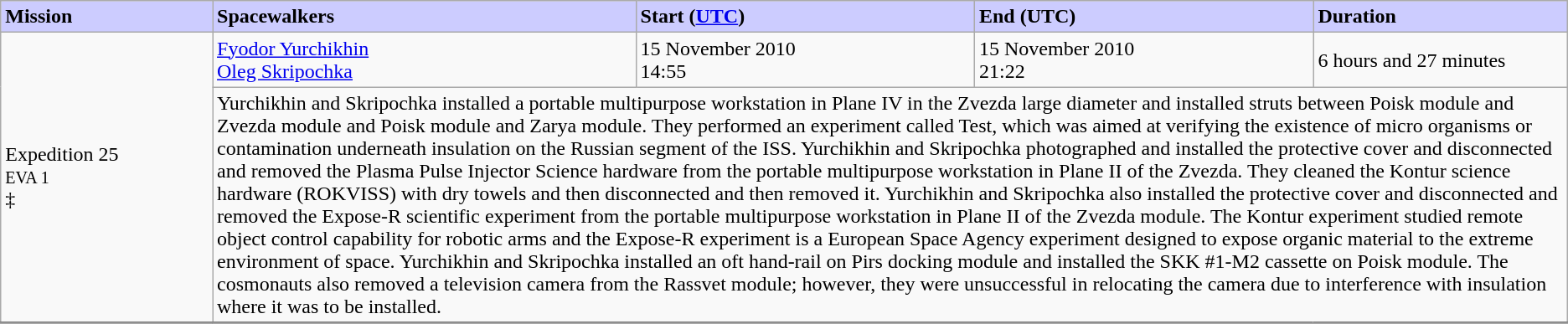<table class="wikitable">
<tr>
<th width="10%" style="background:#ccccff;color:black;text-align:left"><strong>Mission</strong></th>
<th width="20%" style="background:#ccccff;color:black;text-align:left"><strong>Spacewalkers</strong></th>
<th width="16%" style="background:#ccccff;color:black;text-align:left"><strong>Start (<a href='#'>UTC</a>)</strong></th>
<th width="16%" style="background:#ccccff;color:black;text-align:left"><strong>End (UTC)</strong></th>
<th width="12%" style="background:#ccccff;color:black;text-align:left"><strong>Duration</strong></th>
</tr>
<tr>
<td rowspan=2 style="border-bottom:2px solid grey;">Expedition 25<br><small>EVA 1</small><br>‡</td>
<td><a href='#'>Fyodor Yurchikhin</a><br><a href='#'>Oleg Skripochka</a></td>
<td>15 November 2010<br> 14:55</td>
<td>15 November 2010<br> 21:22</td>
<td>6 hours and 27 minutes</td>
</tr>
<tr>
<td colspan=4 style="border-bottom:2px solid grey;">Yurchikhin and Skripochka installed a portable multipurpose workstation in Plane IV in the Zvezda large diameter and installed struts between Poisk module and Zvezda module and Poisk module and Zarya module. They performed an experiment called Test, which was aimed at verifying the existence of micro organisms or contamination underneath insulation on the Russian segment of the ISS. Yurchikhin and Skripochka photographed and installed the protective cover and disconnected and removed the Plasma Pulse Injector Science hardware from the portable multipurpose workstation in Plane II of the Zvezda. They cleaned the Kontur science hardware (ROKVISS) with dry towels and then disconnected and then removed it. Yurchikhin and Skripochka also installed the protective cover and disconnected and removed the Expose-R scientific experiment from the portable multipurpose workstation in Plane II of the Zvezda module. The Kontur experiment studied remote object control capability for robotic arms and the Expose-R experiment is a European Space Agency experiment designed to expose organic material to the extreme environment of space. Yurchikhin and Skripochka installed an oft hand-rail on Pirs docking module and installed the SKK #1-M2 cassette on Poisk module. The cosmonauts also removed a television camera from the Rassvet module; however, they were unsuccessful in relocating the camera due to interference with insulation where it was to be installed.</td>
</tr>
<tr>
</tr>
</table>
